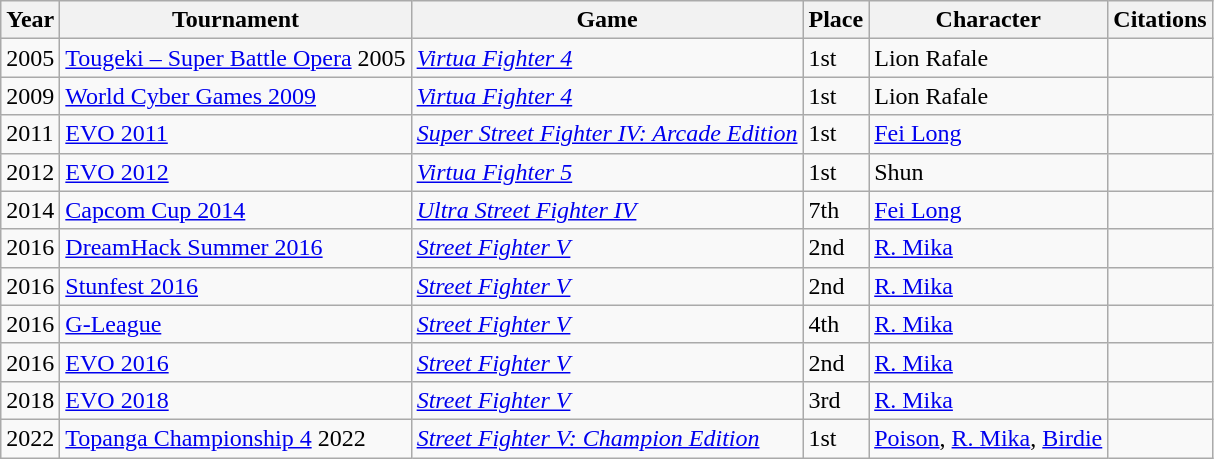<table class="wikitable sortable">
<tr>
<th>Year</th>
<th>Tournament</th>
<th>Game</th>
<th>Place</th>
<th>Character</th>
<th class="unsortable">Citations</th>
</tr>
<tr>
<td>2005</td>
<td> <a href='#'>Tougeki – Super Battle Opera</a> 2005</td>
<td><em><a href='#'>Virtua Fighter 4</a></em></td>
<td>1st</td>
<td>Lion Rafale</td>
<td></td>
</tr>
<tr>
<td>2009</td>
<td> <a href='#'>World Cyber Games 2009</a></td>
<td><em><a href='#'>Virtua Fighter 4</a></em></td>
<td>1st</td>
<td>Lion Rafale</td>
<td></td>
</tr>
<tr>
<td>2011</td>
<td> <a href='#'>EVO 2011</a></td>
<td><em><a href='#'>Super Street Fighter IV: Arcade Edition</a></em></td>
<td>1st</td>
<td><a href='#'>Fei Long</a></td>
<td></td>
</tr>
<tr>
<td>2012</td>
<td> <a href='#'>EVO 2012</a></td>
<td><em><a href='#'>Virtua Fighter 5</a></em></td>
<td>1st</td>
<td>Shun</td>
<td></td>
</tr>
<tr>
<td>2014</td>
<td> <a href='#'>Capcom Cup 2014</a></td>
<td><em><a href='#'>Ultra Street Fighter IV</a></em></td>
<td>7th</td>
<td><a href='#'>Fei Long</a></td>
<td></td>
</tr>
<tr>
<td>2016</td>
<td> <a href='#'>DreamHack Summer 2016</a></td>
<td><em><a href='#'>Street Fighter V</a></em></td>
<td>2nd</td>
<td><a href='#'>R. Mika</a></td>
<td></td>
</tr>
<tr>
<td>2016</td>
<td> <a href='#'>Stunfest 2016</a></td>
<td><em><a href='#'>Street Fighter V</a></em></td>
<td>2nd</td>
<td><a href='#'>R. Mika</a></td>
<td></td>
</tr>
<tr>
<td>2016</td>
<td> <a href='#'>G-League</a></td>
<td><em><a href='#'>Street Fighter V</a></em></td>
<td>4th</td>
<td><a href='#'>R. Mika</a></td>
<td></td>
</tr>
<tr>
<td>2016</td>
<td> <a href='#'>EVO 2016</a></td>
<td><em><a href='#'>Street Fighter V</a></em></td>
<td>2nd</td>
<td><a href='#'>R. Mika</a></td>
<td></td>
</tr>
<tr>
<td>2018</td>
<td> <a href='#'>EVO 2018</a></td>
<td><em><a href='#'>Street Fighter V</a></em></td>
<td>3rd</td>
<td><a href='#'>R. Mika</a></td>
<td></td>
</tr>
<tr>
<td>2022</td>
<td> <a href='#'>Topanga Championship 4</a> 2022</td>
<td><em><a href='#'>Street Fighter V: Champion Edition</a></em></td>
<td>1st</td>
<td><a href='#'>Poison</a>, <a href='#'>R. Mika</a>, <a href='#'>Birdie</a></td>
<td></td>
</tr>
</table>
